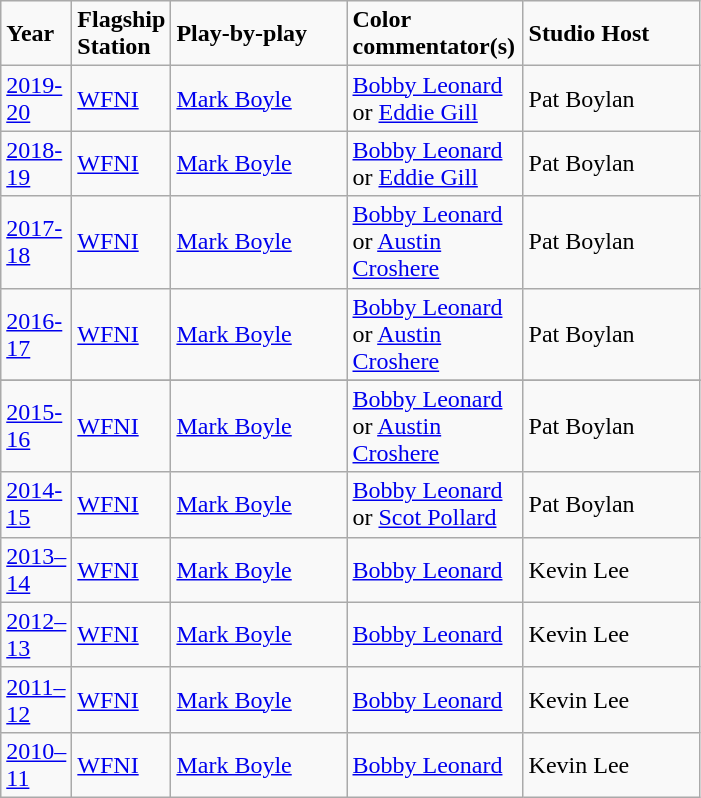<table class="wikitable">
<tr>
<td width="40"><strong>Year</strong></td>
<td width="40"><strong>Flagship Station</strong></td>
<td width="110"><strong>Play-by-play</strong></td>
<td width="110"><strong>Color commentator(s)</strong></td>
<td width="110"><strong>Studio Host</strong></td>
</tr>
<tr>
<td><a href='#'>2019-20</a></td>
<td><a href='#'>WFNI</a></td>
<td><a href='#'>Mark Boyle</a></td>
<td><a href='#'>Bobby Leonard</a> or <a href='#'>Eddie Gill</a></td>
<td>Pat Boylan</td>
</tr>
<tr>
<td><a href='#'>2018-19</a></td>
<td><a href='#'>WFNI</a></td>
<td><a href='#'>Mark Boyle</a></td>
<td><a href='#'>Bobby Leonard</a> or <a href='#'>Eddie Gill</a></td>
<td>Pat Boylan</td>
</tr>
<tr>
<td><a href='#'>2017-18</a></td>
<td><a href='#'>WFNI</a></td>
<td><a href='#'>Mark Boyle</a></td>
<td><a href='#'>Bobby Leonard</a> or <a href='#'>Austin Croshere</a></td>
<td>Pat Boylan</td>
</tr>
<tr>
<td><a href='#'>2016-17</a></td>
<td><a href='#'>WFNI</a></td>
<td><a href='#'>Mark Boyle</a></td>
<td><a href='#'>Bobby Leonard</a> or <a href='#'>Austin Croshere</a></td>
<td>Pat Boylan</td>
</tr>
<tr>
</tr>
<tr>
<td><a href='#'>2015-16</a></td>
<td><a href='#'>WFNI</a></td>
<td><a href='#'>Mark Boyle</a></td>
<td><a href='#'>Bobby Leonard</a> or <a href='#'>Austin Croshere</a></td>
<td>Pat Boylan</td>
</tr>
<tr>
<td><a href='#'>2014-15</a></td>
<td><a href='#'>WFNI</a></td>
<td><a href='#'>Mark Boyle</a></td>
<td><a href='#'>Bobby Leonard</a> or <a href='#'>Scot Pollard</a></td>
<td>Pat Boylan</td>
</tr>
<tr>
<td><a href='#'>2013–14</a></td>
<td><a href='#'>WFNI</a></td>
<td><a href='#'>Mark Boyle</a></td>
<td><a href='#'>Bobby Leonard</a></td>
<td>Kevin Lee</td>
</tr>
<tr>
<td><a href='#'>2012–13</a></td>
<td><a href='#'>WFNI</a></td>
<td><a href='#'>Mark Boyle</a></td>
<td><a href='#'>Bobby Leonard</a></td>
<td>Kevin Lee</td>
</tr>
<tr>
<td><a href='#'>2011–12</a></td>
<td><a href='#'>WFNI</a></td>
<td><a href='#'>Mark Boyle</a></td>
<td><a href='#'>Bobby Leonard</a></td>
<td>Kevin Lee</td>
</tr>
<tr>
<td><a href='#'>2010–11</a></td>
<td><a href='#'>WFNI</a></td>
<td><a href='#'>Mark Boyle</a></td>
<td><a href='#'>Bobby Leonard</a></td>
<td>Kevin Lee</td>
</tr>
</table>
